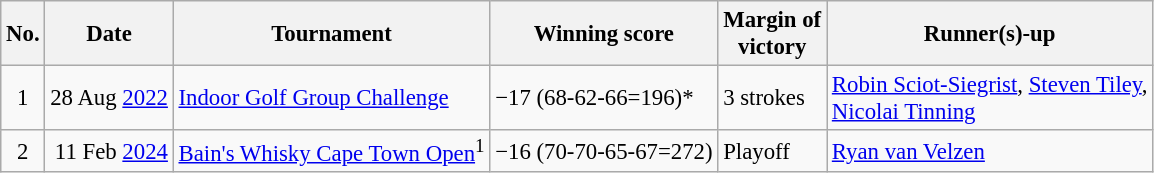<table class="wikitable" style="font-size:95%;">
<tr>
<th>No.</th>
<th>Date</th>
<th>Tournament</th>
<th>Winning score</th>
<th>Margin of<br>victory</th>
<th>Runner(s)-up</th>
</tr>
<tr>
<td align=center>1</td>
<td align=right>28 Aug <a href='#'>2022</a></td>
<td><a href='#'>Indoor Golf Group Challenge</a></td>
<td>−17 (68-62-66=196)*</td>
<td>3 strokes</td>
<td> <a href='#'>Robin Sciot-Siegrist</a>,  <a href='#'>Steven Tiley</a>,<br> <a href='#'>Nicolai Tinning</a></td>
</tr>
<tr>
<td align=center>2</td>
<td align=right>11 Feb <a href='#'>2024</a></td>
<td><a href='#'>Bain's Whisky Cape Town Open</a><sup>1</sup></td>
<td>−16 (70-70-65-67=272)</td>
<td>Playoff</td>
<td> <a href='#'>Ryan van Velzen</a></td>
</tr>
</table>
